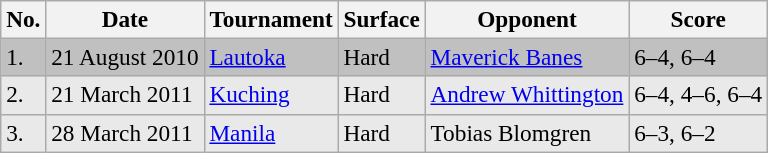<table class=wikitable style=font-size:97%>
<tr>
<th>No.</th>
<th>Date</th>
<th>Tournament</th>
<th>Surface</th>
<th>Opponent</th>
<th>Score</th>
</tr>
<tr bgcolor=silver>
<td>1.</td>
<td>21 August 2010</td>
<td><a href='#'>Lautoka</a></td>
<td>Hard</td>
<td> <a href='#'>Maverick Banes</a></td>
<td>6–4, 6–4</td>
</tr>
<tr style="background:#e9e9e9;">
<td>2.</td>
<td>21 March 2011</td>
<td><a href='#'>Kuching</a></td>
<td>Hard</td>
<td> <a href='#'>Andrew Whittington</a></td>
<td>6–4, 4–6, 6–4</td>
</tr>
<tr style="background:#e9e9e9;">
<td>3.</td>
<td>28 March 2011</td>
<td><a href='#'>Manila</a></td>
<td>Hard</td>
<td> Tobias Blomgren</td>
<td>6–3, 6–2</td>
</tr>
</table>
